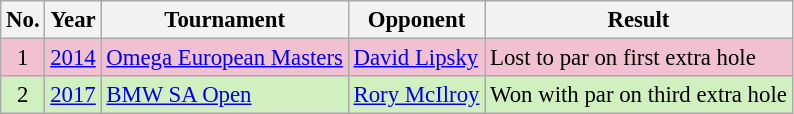<table class="wikitable" style="font-size:95%;">
<tr>
<th>No.</th>
<th>Year</th>
<th>Tournament</th>
<th>Opponent</th>
<th>Result</th>
</tr>
<tr style="background:#F2C1D1;">
<td align=center>1</td>
<td><a href='#'>2014</a></td>
<td><a href='#'>Omega European Masters</a></td>
<td> <a href='#'>David Lipsky</a></td>
<td>Lost to par on first extra hole</td>
</tr>
<tr style="background:#D0F0C0;">
<td align=center>2</td>
<td><a href='#'>2017</a></td>
<td><a href='#'>BMW SA Open</a></td>
<td> <a href='#'>Rory McIlroy</a></td>
<td>Won with par on third extra hole</td>
</tr>
</table>
